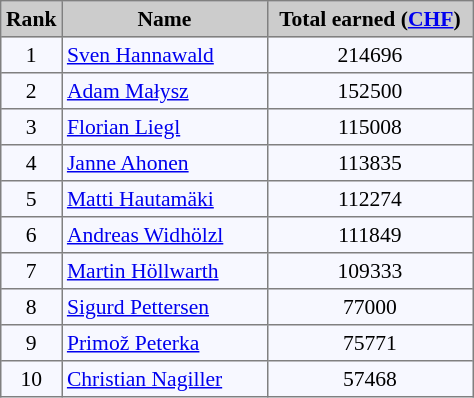<table cellpadding="3" cellspacing="0" border="1" style="background:#f7f8ff; font-size:90%; border:gray solid 1px; border-collapse:collapse;">
<tr style="background:#ccc; text-align:center;">
<th style="width: 10px;">Rank</th>
<th style="width: 130px;">Name</th>
<th style="width: 130px;">Total earned (<a href='#'>CHF</a>)</th>
</tr>
<tr>
<td style="text-align: center;">1</td>
<td> <a href='#'>Sven Hannawald</a></td>
<td align="center">214696</td>
</tr>
<tr>
<td style="text-align: center;">2</td>
<td> <a href='#'>Adam Małysz</a></td>
<td align="center">152500</td>
</tr>
<tr>
<td style="text-align: center;">3</td>
<td> <a href='#'>Florian Liegl</a></td>
<td align="center">115008</td>
</tr>
<tr>
<td style="text-align: center;">4</td>
<td> <a href='#'>Janne Ahonen</a></td>
<td align="center">113835</td>
</tr>
<tr>
<td style="text-align: center;">5</td>
<td> <a href='#'>Matti Hautamäki</a></td>
<td align="center">112274</td>
</tr>
<tr>
<td style="text-align: center;">6</td>
<td> <a href='#'>Andreas Widhölzl</a></td>
<td align="center">111849</td>
</tr>
<tr>
<td style="text-align: center;">7</td>
<td> <a href='#'>Martin Höllwarth</a></td>
<td align="center">109333</td>
</tr>
<tr>
<td style="text-align: center;">8</td>
<td> <a href='#'>Sigurd Pettersen</a></td>
<td align="center">77000</td>
</tr>
<tr>
<td style="text-align: center;">9</td>
<td> <a href='#'>Primož Peterka</a></td>
<td align="center">75771</td>
</tr>
<tr>
<td style="text-align: center;">10</td>
<td> <a href='#'>Christian Nagiller</a></td>
<td align="center">57468</td>
</tr>
</table>
